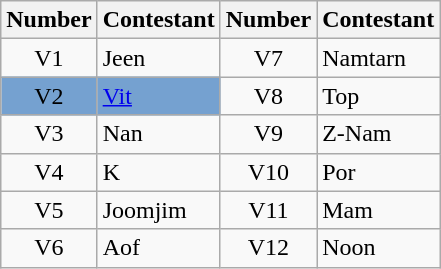<table class="wikitable">
<tr>
<th>Number</th>
<th>Contestant</th>
<th>Number</th>
<th>Contestant</th>
</tr>
<tr>
<td style="text-align:center;">V1</td>
<td>Jeen</td>
<td style="text-align:center;">V7</td>
<td>Namtarn</td>
</tr>
<tr>
<td style="background:#75a1d0; text-align:center;">V2</td>
<td style="background:#75a1d0;"><a href='#'>Vit</a></td>
<td style="text-align:center;">V8</td>
<td>Top</td>
</tr>
<tr>
<td style="text-align:center;">V3</td>
<td>Nan</td>
<td style="text-align:center;">V9</td>
<td>Z-Nam</td>
</tr>
<tr>
<td style="text-align:center;">V4</td>
<td>K</td>
<td style="text-align:center;">V10</td>
<td>Por</td>
</tr>
<tr>
<td style="text-align:center;">V5</td>
<td>Joomjim</td>
<td style="text-align:center;">V11</td>
<td>Mam</td>
</tr>
<tr>
<td style="text-align:center;">V6</td>
<td>Aof</td>
<td style="text-align:center;">V12</td>
<td>Noon</td>
</tr>
</table>
